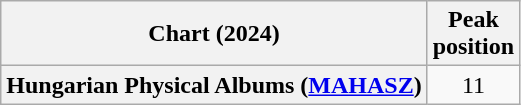<table class="wikitable sortable plainrowheaders" style="text-align:center;">
<tr>
<th scope="col">Chart (2024)</th>
<th scope="col">Peak<br>position</th>
</tr>
<tr>
<th scope="row">Hungarian Physical Albums (<a href='#'>MAHASZ</a>)</th>
<td>11</td>
</tr>
</table>
